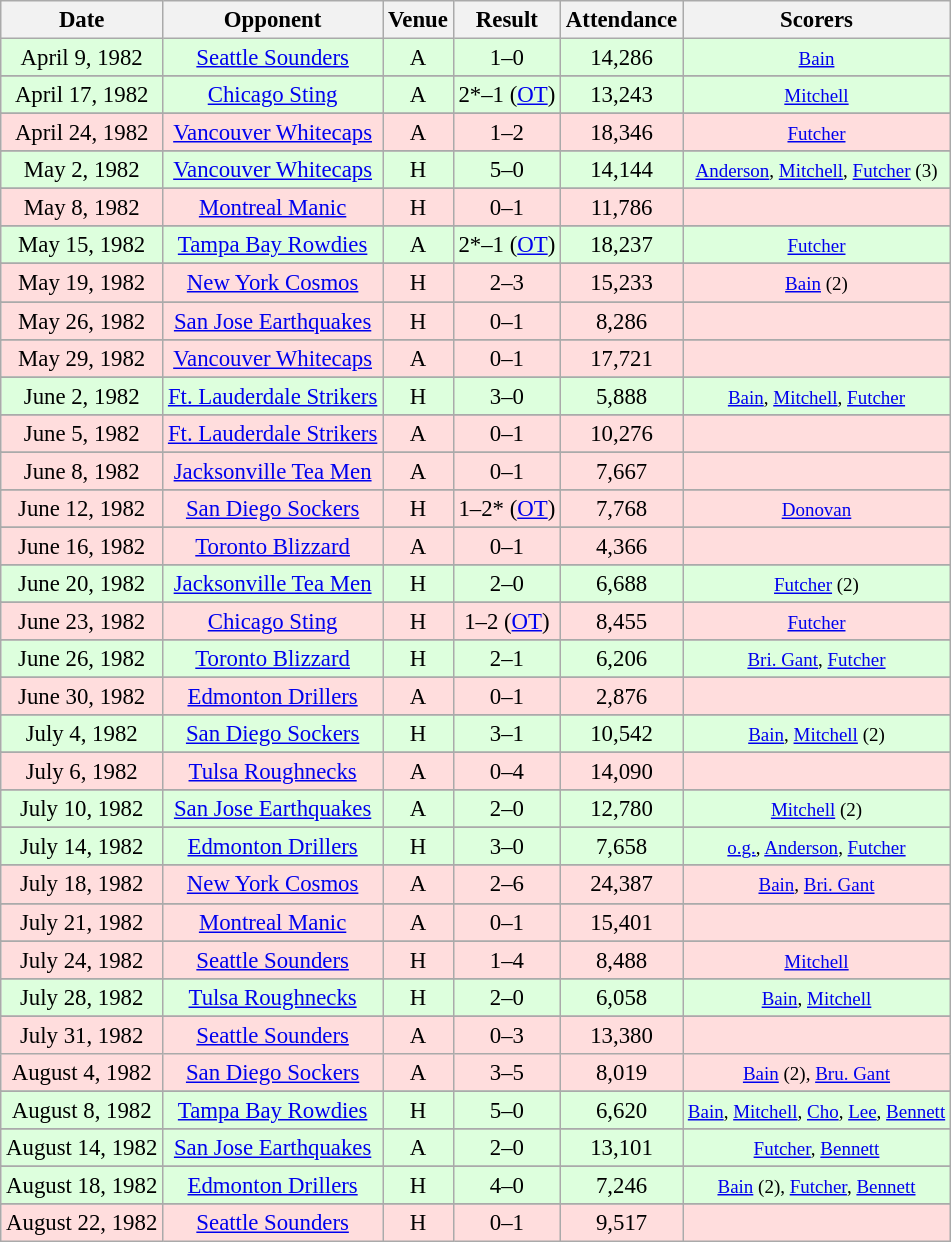<table class="wikitable" style="font-size:95%; text-align:center">
<tr>
<th>Date</th>
<th>Opponent</th>
<th>Venue</th>
<th>Result</th>
<th>Attendance</th>
<th>Scorers</th>
</tr>
<tr bgcolor="#ddffdd">
<td>April 9, 1982</td>
<td><a href='#'>Seattle Sounders</a></td>
<td>A</td>
<td>1–0</td>
<td>14,286</td>
<td><small><a href='#'>Bain</a></small></td>
</tr>
<tr>
</tr>
<tr bgcolor="#ddffdd">
<td>April 17, 1982</td>
<td><a href='#'>Chicago Sting</a></td>
<td>A</td>
<td>2*–1 (<a href='#'>OT</a>)</td>
<td>13,243</td>
<td><small><a href='#'>Mitchell</a></small></td>
</tr>
<tr>
</tr>
<tr bgcolor="#ffdddd">
<td>April 24, 1982</td>
<td><a href='#'>Vancouver Whitecaps</a></td>
<td>A</td>
<td>1–2</td>
<td>18,346</td>
<td><small><a href='#'>Futcher</a></small></td>
</tr>
<tr>
</tr>
<tr bgcolor="#ddffdd">
<td>May 2, 1982</td>
<td><a href='#'>Vancouver Whitecaps</a></td>
<td>H</td>
<td>5–0</td>
<td>14,144</td>
<td><small><a href='#'>Anderson</a>, <a href='#'>Mitchell</a>, <a href='#'>Futcher</a> (3)</small></td>
</tr>
<tr>
</tr>
<tr bgcolor="#ffdddd">
<td>May 8, 1982</td>
<td><a href='#'>Montreal Manic</a></td>
<td>H</td>
<td>0–1</td>
<td>11,786</td>
<td></td>
</tr>
<tr>
</tr>
<tr bgcolor="#ddffdd">
<td>May 15, 1982</td>
<td><a href='#'>Tampa Bay Rowdies</a></td>
<td>A</td>
<td>2*–1 (<a href='#'>OT</a>)</td>
<td>18,237</td>
<td><small><a href='#'>Futcher</a></small></td>
</tr>
<tr>
</tr>
<tr bgcolor="#ffdddd">
<td>May 19, 1982</td>
<td><a href='#'>New York Cosmos</a></td>
<td>H</td>
<td>2–3</td>
<td>15,233</td>
<td><small><a href='#'>Bain</a> (2)</small></td>
</tr>
<tr>
</tr>
<tr bgcolor="#ffdddd">
<td>May 26, 1982</td>
<td><a href='#'>San Jose Earthquakes</a></td>
<td>H</td>
<td>0–1</td>
<td>8,286</td>
<td></td>
</tr>
<tr>
</tr>
<tr bgcolor="#ffdddd">
<td>May 29, 1982</td>
<td><a href='#'>Vancouver Whitecaps</a></td>
<td>A</td>
<td>0–1</td>
<td>17,721</td>
<td></td>
</tr>
<tr>
</tr>
<tr bgcolor="#ddffdd">
<td>June 2, 1982</td>
<td><a href='#'>Ft. Lauderdale Strikers</a></td>
<td>H</td>
<td>3–0</td>
<td>5,888</td>
<td><small><a href='#'>Bain</a>, <a href='#'>Mitchell</a>, <a href='#'>Futcher</a></small></td>
</tr>
<tr>
</tr>
<tr bgcolor="#ffdddd">
<td>June 5, 1982</td>
<td><a href='#'>Ft. Lauderdale Strikers</a></td>
<td>A</td>
<td>0–1</td>
<td>10,276</td>
<td></td>
</tr>
<tr>
</tr>
<tr bgcolor="#ffdddd">
<td>June 8, 1982</td>
<td><a href='#'>Jacksonville Tea Men</a></td>
<td>A</td>
<td>0–1</td>
<td>7,667</td>
<td></td>
</tr>
<tr>
</tr>
<tr bgcolor="#ffdddd">
<td>June 12, 1982</td>
<td><a href='#'>San Diego Sockers</a></td>
<td>H</td>
<td>1–2* (<a href='#'>OT</a>)</td>
<td>7,768</td>
<td><small><a href='#'>Donovan</a></small></td>
</tr>
<tr>
</tr>
<tr bgcolor="#ffdddd">
<td>June 16, 1982</td>
<td><a href='#'>Toronto Blizzard</a></td>
<td>A</td>
<td>0–1</td>
<td>4,366</td>
<td></td>
</tr>
<tr>
</tr>
<tr bgcolor="#ddffdd">
<td>June 20, 1982</td>
<td><a href='#'>Jacksonville Tea Men</a></td>
<td>H</td>
<td>2–0</td>
<td>6,688</td>
<td><small><a href='#'>Futcher</a> (2)</small></td>
</tr>
<tr>
</tr>
<tr bgcolor="#ffdddd">
<td>June 23, 1982</td>
<td><a href='#'>Chicago Sting</a></td>
<td>H</td>
<td>1–2 (<a href='#'>OT</a>)</td>
<td>8,455</td>
<td><small><a href='#'>Futcher</a></small></td>
</tr>
<tr>
</tr>
<tr bgcolor="#ddffdd">
<td>June 26, 1982</td>
<td><a href='#'>Toronto Blizzard</a></td>
<td>H</td>
<td>2–1</td>
<td>6,206</td>
<td><small><a href='#'>Bri. Gant</a>, <a href='#'>Futcher</a></small></td>
</tr>
<tr>
</tr>
<tr bgcolor="#ffdddd">
<td>June 30, 1982</td>
<td><a href='#'>Edmonton Drillers</a></td>
<td>A</td>
<td>0–1</td>
<td>2,876</td>
<td></td>
</tr>
<tr>
</tr>
<tr bgcolor="#ddffdd">
<td>July 4, 1982</td>
<td><a href='#'>San Diego Sockers</a></td>
<td>H</td>
<td>3–1</td>
<td>10,542</td>
<td><small><a href='#'>Bain</a>, <a href='#'>Mitchell</a> (2)</small></td>
</tr>
<tr>
</tr>
<tr bgcolor="#ffdddd">
<td>July 6, 1982</td>
<td><a href='#'>Tulsa Roughnecks</a></td>
<td>A</td>
<td>0–4</td>
<td>14,090</td>
<td></td>
</tr>
<tr>
</tr>
<tr bgcolor="#ddffdd">
<td>July 10, 1982</td>
<td><a href='#'>San Jose Earthquakes</a></td>
<td>A</td>
<td>2–0</td>
<td>12,780</td>
<td><small><a href='#'>Mitchell</a> (2)</small></td>
</tr>
<tr>
</tr>
<tr bgcolor="#ddffdd">
<td>July 14, 1982</td>
<td><a href='#'>Edmonton Drillers</a></td>
<td>H</td>
<td>3–0</td>
<td>7,658</td>
<td><small><a href='#'>o.g.</a>, <a href='#'>Anderson</a>, <a href='#'>Futcher</a></small></td>
</tr>
<tr>
</tr>
<tr bgcolor="#ffdddd">
<td>July 18, 1982</td>
<td><a href='#'>New York Cosmos</a></td>
<td>A</td>
<td>2–6</td>
<td>24,387</td>
<td><small><a href='#'>Bain</a>, <a href='#'>Bri. Gant</a></small></td>
</tr>
<tr>
</tr>
<tr bgcolor="#ffdddd">
<td>July 21, 1982</td>
<td><a href='#'>Montreal Manic</a></td>
<td>A</td>
<td>0–1</td>
<td>15,401</td>
<td></td>
</tr>
<tr>
</tr>
<tr bgcolor="#ffdddd">
<td>July 24, 1982</td>
<td><a href='#'>Seattle Sounders</a></td>
<td>H</td>
<td>1–4</td>
<td>8,488</td>
<td><small><a href='#'>Mitchell</a></small></td>
</tr>
<tr>
</tr>
<tr bgcolor="#ddffdd">
<td>July 28, 1982</td>
<td><a href='#'>Tulsa Roughnecks</a></td>
<td>H</td>
<td>2–0</td>
<td>6,058</td>
<td><small><a href='#'>Bain</a>, <a href='#'>Mitchell</a></small></td>
</tr>
<tr>
</tr>
<tr bgcolor="#ffdddd">
<td>July 31, 1982</td>
<td><a href='#'>Seattle Sounders</a></td>
<td>A</td>
<td>0–3</td>
<td>13,380</td>
<td></td>
</tr>
<tr bgcolor="#ffdddd">
<td>August 4, 1982</td>
<td><a href='#'>San Diego Sockers</a></td>
<td>A</td>
<td>3–5</td>
<td>8,019</td>
<td><small><a href='#'>Bain</a> (2), <a href='#'>Bru. Gant</a></small></td>
</tr>
<tr>
</tr>
<tr bgcolor="#ddffdd">
<td>August 8, 1982</td>
<td><a href='#'>Tampa Bay Rowdies</a></td>
<td>H</td>
<td>5–0</td>
<td>6,620</td>
<td><small><a href='#'>Bain</a>, <a href='#'>Mitchell</a>, <a href='#'>Cho</a>, <a href='#'>Lee</a>, <a href='#'>Bennett</a></small></td>
</tr>
<tr>
</tr>
<tr bgcolor="#ddffdd">
<td>August 14, 1982</td>
<td><a href='#'>San Jose Earthquakes</a></td>
<td>A</td>
<td>2–0</td>
<td>13,101</td>
<td><small><a href='#'>Futcher</a>, <a href='#'>Bennett</a></small></td>
</tr>
<tr>
</tr>
<tr bgcolor="#ddffdd">
<td>August 18, 1982</td>
<td><a href='#'>Edmonton Drillers</a></td>
<td>H</td>
<td>4–0</td>
<td>7,246</td>
<td><small><a href='#'>Bain</a> (2), <a href='#'>Futcher</a>, <a href='#'>Bennett</a></small></td>
</tr>
<tr>
</tr>
<tr bgcolor="#ffdddd">
<td>August 22, 1982</td>
<td><a href='#'>Seattle Sounders</a></td>
<td>H</td>
<td>0–1</td>
<td>9,517</td>
<td></td>
</tr>
</table>
